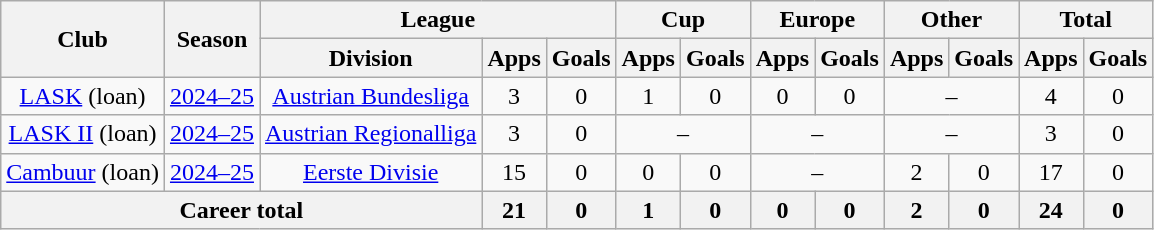<table class="wikitable" style="text-align:center">
<tr>
<th rowspan="2">Club</th>
<th rowspan="2">Season</th>
<th colspan="3">League</th>
<th colspan="2">Cup</th>
<th colspan="2">Europe</th>
<th colspan="2">Other</th>
<th colspan="2">Total</th>
</tr>
<tr>
<th>Division</th>
<th>Apps</th>
<th>Goals</th>
<th>Apps</th>
<th>Goals</th>
<th>Apps</th>
<th>Goals</th>
<th>Apps</th>
<th>Goals</th>
<th>Apps</th>
<th>Goals</th>
</tr>
<tr>
<td><a href='#'>LASK</a> (loan)</td>
<td><a href='#'>2024–25</a></td>
<td><a href='#'>Austrian Bundesliga</a></td>
<td>3</td>
<td>0</td>
<td>1</td>
<td>0</td>
<td>0</td>
<td>0</td>
<td colspan=2>–</td>
<td>4</td>
<td>0</td>
</tr>
<tr>
<td><a href='#'>LASK II</a> (loan)</td>
<td><a href='#'>2024–25</a></td>
<td><a href='#'>Austrian Regionalliga</a></td>
<td>3</td>
<td>0</td>
<td colspan=2>–</td>
<td colspan=2>–</td>
<td colspan=2>–</td>
<td>3</td>
<td>0</td>
</tr>
<tr>
<td><a href='#'>Cambuur</a> (loan)</td>
<td><a href='#'>2024–25</a></td>
<td><a href='#'>Eerste Divisie</a></td>
<td>15</td>
<td>0</td>
<td>0</td>
<td>0</td>
<td colspan=2>–</td>
<td>2</td>
<td>0</td>
<td>17</td>
<td>0</td>
</tr>
<tr>
<th colspan="3">Career total</th>
<th>21</th>
<th>0</th>
<th>1</th>
<th>0</th>
<th>0</th>
<th>0</th>
<th>2</th>
<th>0</th>
<th>24</th>
<th>0</th>
</tr>
</table>
